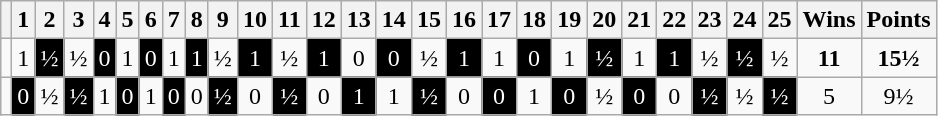<table class="wikitable" style="text-align:center">
<tr>
<th></th>
<th>1</th>
<th>2</th>
<th>3</th>
<th>4</th>
<th>5</th>
<th>6</th>
<th>7</th>
<th>8</th>
<th>9</th>
<th>10</th>
<th>11</th>
<th>12</th>
<th>13</th>
<th>14</th>
<th>15</th>
<th>16</th>
<th>17</th>
<th>18</th>
<th>19</th>
<th>20</th>
<th>21</th>
<th>22</th>
<th>23</th>
<th>24</th>
<th>25</th>
<th>Wins</th>
<th>Points</th>
</tr>
<tr>
<td align=left></td>
<td>1</td>
<td style="background:black; color:white">½</td>
<td>½</td>
<td style="background:black; color:white">0</td>
<td>1</td>
<td style="background:black; color:white">0</td>
<td>1</td>
<td style="background:black; color:white">1</td>
<td>½</td>
<td style="background:black; color:white">1</td>
<td>½</td>
<td style="background:black; color:white">1</td>
<td>0</td>
<td style="background:black; color:white">0</td>
<td>½</td>
<td style="background:black; color:white">1</td>
<td>1</td>
<td style="background:black; color:white">0</td>
<td>1</td>
<td style="background:black; color:white">½</td>
<td>1</td>
<td style="background:black; color:white">1</td>
<td>½</td>
<td style="background:black; color:white">½</td>
<td>½</td>
<td><strong>11</strong></td>
<td><strong>15½</strong></td>
</tr>
<tr>
<td align=left></td>
<td style="background:black; color:white">0</td>
<td>½</td>
<td style="background:black; color:white">½</td>
<td>1</td>
<td style="background:black; color:white">0</td>
<td>1</td>
<td style="background:black; color:white">0</td>
<td>0</td>
<td style="background:black; color:white">½</td>
<td>0</td>
<td style="background:black; color:white">½</td>
<td>0</td>
<td style="background:black; color:white">1</td>
<td>1</td>
<td style="background:black; color:white">½</td>
<td>0</td>
<td style="background:black; color:white">0</td>
<td>1</td>
<td style="background:black; color:white">0</td>
<td>½</td>
<td style="background:black; color:white">0</td>
<td>0</td>
<td style="background:black; color:white">½</td>
<td>½</td>
<td style="background:black; color:white">½</td>
<td>5</td>
<td>9½</td>
</tr>
</table>
